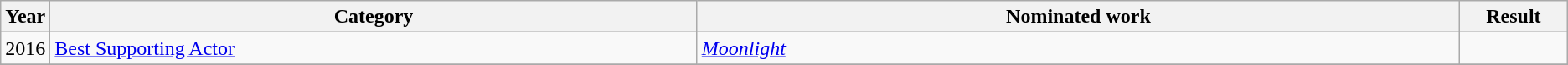<table class=wikitable>
<tr>
<th scope="col" style="width:1em;">Year</th>
<th scope="col" style="width:33em;">Category</th>
<th scope="col" style="width:39em;">Nominated work</th>
<th scope="col" style="width:5em;">Result</th>
</tr>
<tr>
<td>2016</td>
<td><a href='#'>Best Supporting Actor</a></td>
<td><em><a href='#'>Moonlight</a></em></td>
<td></td>
</tr>
<tr>
</tr>
</table>
